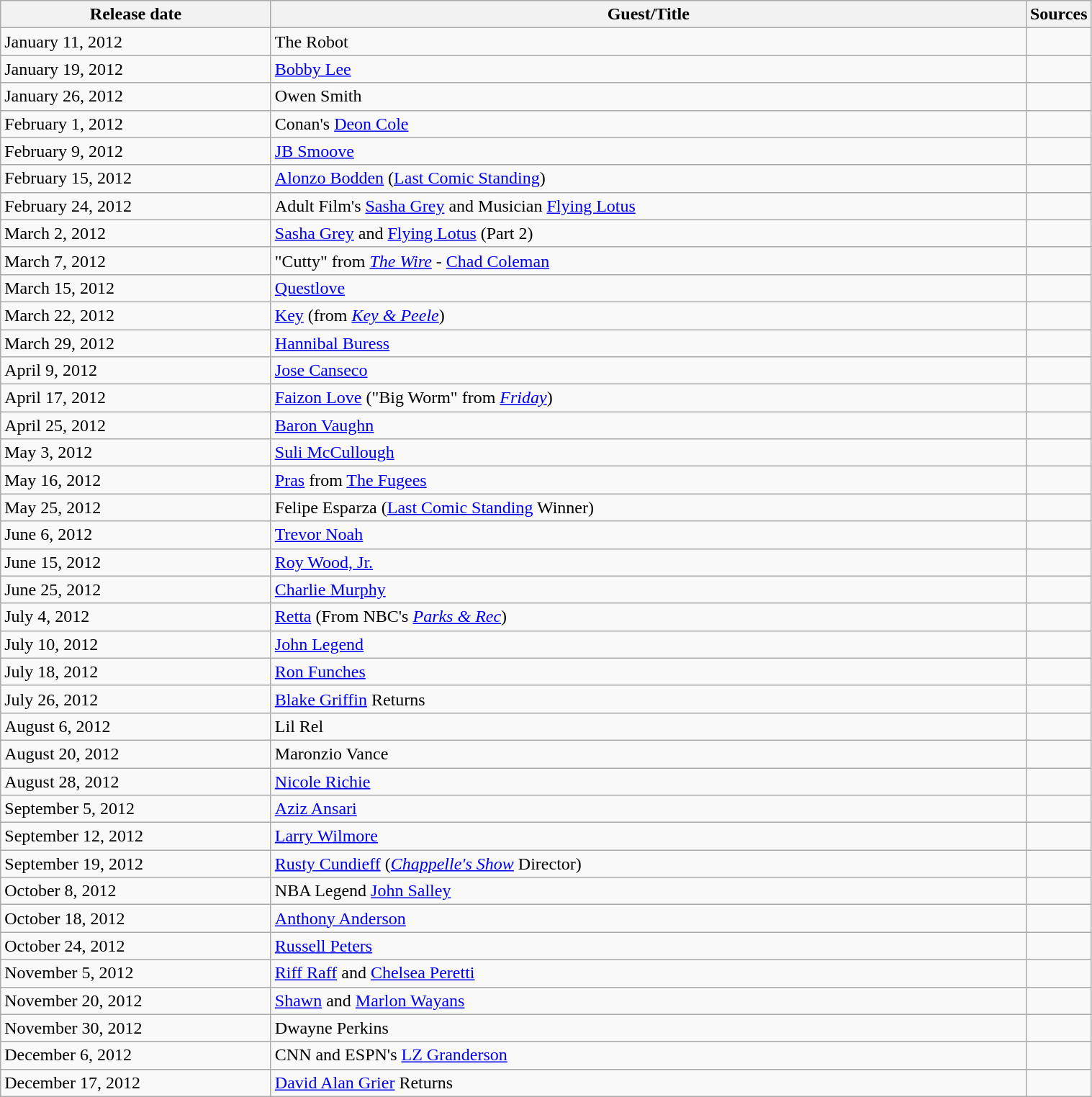<table class="wikitable sortable" style="width:80%;">
<tr>
<th style="width:25%;">Release date</th>
<th style="width:70%;">Guest/Title</th>
<th style="width:5%;">Sources</th>
</tr>
<tr>
<td>January 11, 2012</td>
<td>The Robot</td>
<td></td>
</tr>
<tr>
<td>January 19, 2012</td>
<td><a href='#'>Bobby Lee</a></td>
<td></td>
</tr>
<tr>
<td>January 26, 2012</td>
<td>Owen Smith</td>
<td></td>
</tr>
<tr>
<td>February 1, 2012</td>
<td>Conan's <a href='#'>Deon Cole</a></td>
<td></td>
</tr>
<tr>
<td>February 9, 2012</td>
<td><a href='#'>JB Smoove</a></td>
<td></td>
</tr>
<tr>
<td>February 15, 2012</td>
<td><a href='#'>Alonzo Bodden</a> (<a href='#'>Last Comic Standing</a>)</td>
<td></td>
</tr>
<tr>
<td>February 24, 2012</td>
<td>Adult Film's <a href='#'>Sasha Grey</a> and Musician <a href='#'>Flying Lotus</a></td>
<td></td>
</tr>
<tr>
<td>March 2, 2012</td>
<td><a href='#'>Sasha Grey</a> and <a href='#'>Flying Lotus</a> (Part 2)</td>
<td></td>
</tr>
<tr>
<td>March 7, 2012</td>
<td>"Cutty" from <em><a href='#'>The Wire</a></em> - <a href='#'>Chad Coleman</a></td>
<td></td>
</tr>
<tr>
<td>March 15, 2012</td>
<td><a href='#'>Questlove</a></td>
<td></td>
</tr>
<tr>
<td>March 22, 2012</td>
<td><a href='#'>Key</a> (from <em><a href='#'>Key & Peele</a></em>)</td>
<td></td>
</tr>
<tr>
<td>March 29, 2012</td>
<td><a href='#'>Hannibal Buress</a></td>
<td></td>
</tr>
<tr>
<td>April 9, 2012</td>
<td><a href='#'>Jose Canseco</a></td>
<td></td>
</tr>
<tr>
<td>April 17, 2012</td>
<td><a href='#'>Faizon Love</a> ("Big Worm" from <em><a href='#'>Friday</a></em>)</td>
<td></td>
</tr>
<tr>
<td>April 25, 2012</td>
<td><a href='#'>Baron Vaughn</a></td>
<td></td>
</tr>
<tr>
<td>May 3, 2012</td>
<td><a href='#'>Suli McCullough</a></td>
<td></td>
</tr>
<tr>
<td>May 16, 2012</td>
<td><a href='#'>Pras</a> from <a href='#'>The Fugees</a></td>
<td></td>
</tr>
<tr>
<td>May 25, 2012</td>
<td>Felipe Esparza (<a href='#'>Last Comic Standing</a> Winner)</td>
<td></td>
</tr>
<tr>
<td>June 6, 2012</td>
<td><a href='#'>Trevor Noah</a></td>
<td></td>
</tr>
<tr>
<td>June 15, 2012</td>
<td><a href='#'>Roy Wood, Jr.</a></td>
<td></td>
</tr>
<tr>
<td>June 25, 2012</td>
<td><a href='#'>Charlie Murphy</a></td>
<td></td>
</tr>
<tr>
<td>July 4, 2012</td>
<td><a href='#'>Retta</a> (From NBC's <em><a href='#'>Parks & Rec</a></em>)</td>
<td></td>
</tr>
<tr>
<td>July 10, 2012</td>
<td><a href='#'>John Legend</a></td>
<td></td>
</tr>
<tr>
<td>July 18, 2012</td>
<td><a href='#'>Ron Funches</a></td>
<td></td>
</tr>
<tr>
<td>July 26, 2012</td>
<td><a href='#'>Blake Griffin</a> Returns</td>
<td></td>
</tr>
<tr>
<td>August 6, 2012</td>
<td>Lil Rel</td>
<td></td>
</tr>
<tr>
<td>August 20, 2012</td>
<td>Maronzio Vance</td>
<td></td>
</tr>
<tr>
<td>August 28, 2012</td>
<td><a href='#'>Nicole Richie</a></td>
<td></td>
</tr>
<tr>
<td>September 5, 2012</td>
<td><a href='#'>Aziz Ansari</a></td>
<td></td>
</tr>
<tr>
<td>September 12, 2012</td>
<td><a href='#'>Larry Wilmore</a></td>
<td></td>
</tr>
<tr>
<td>September 19, 2012</td>
<td><a href='#'>Rusty Cundieff</a> (<em><a href='#'>Chappelle's Show</a></em> Director)</td>
<td></td>
</tr>
<tr>
<td>October 8, 2012</td>
<td>NBA Legend <a href='#'>John Salley</a></td>
<td></td>
</tr>
<tr>
<td>October 18, 2012</td>
<td><a href='#'>Anthony Anderson</a></td>
<td></td>
</tr>
<tr>
<td>October 24, 2012</td>
<td><a href='#'>Russell Peters</a></td>
<td></td>
</tr>
<tr>
<td>November 5, 2012</td>
<td><a href='#'>Riff Raff</a> and <a href='#'>Chelsea Peretti</a></td>
<td></td>
</tr>
<tr>
<td>November 20, 2012</td>
<td><a href='#'>Shawn</a> and <a href='#'>Marlon Wayans</a></td>
<td></td>
</tr>
<tr>
<td>November 30, 2012</td>
<td>Dwayne Perkins</td>
<td></td>
</tr>
<tr>
<td>December 6, 2012</td>
<td>CNN and ESPN's <a href='#'>LZ Granderson</a></td>
<td></td>
</tr>
<tr>
<td>December 17, 2012</td>
<td><a href='#'>David Alan Grier</a> Returns</td>
<td></td>
</tr>
</table>
